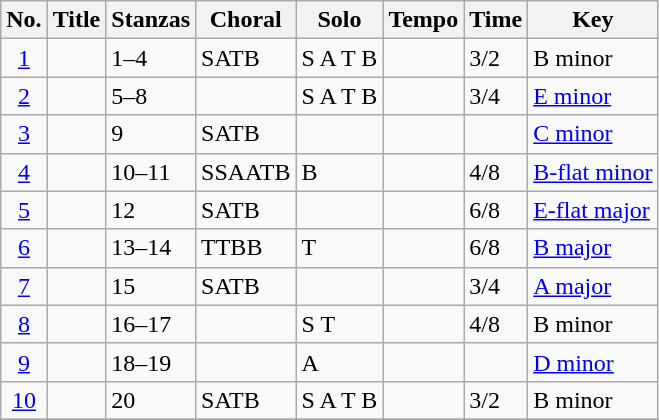<table class="wikitable">
<tr>
<th scope="col">No.</th>
<th scope="col">Title</th>
<th scope="col">Stanzas</th>
<th scope="col">Choral</th>
<th scope="col">Solo</th>
<th scope="col">Tempo</th>
<th scope="col">Time</th>
<th scope="col">Key</th>
</tr>
<tr>
<td style="text-align: center;"><a href='#'>1</a></td>
<td></td>
<td>1–4</td>
<td>SATB</td>
<td>S A T B</td>
<td></td>
<td>3/2</td>
<td>B minor</td>
</tr>
<tr>
<td style="text-align: center;"><a href='#'>2</a></td>
<td></td>
<td>5–8</td>
<td></td>
<td>S A T B</td>
<td></td>
<td>3/4</td>
<td><a href='#'>E minor</a></td>
</tr>
<tr>
<td style="text-align: center;"><a href='#'>3</a></td>
<td></td>
<td>9</td>
<td>SATB</td>
<td></td>
<td></td>
<td></td>
<td><a href='#'>C minor</a></td>
</tr>
<tr>
<td style="text-align: center;"><a href='#'>4</a></td>
<td></td>
<td>10–11</td>
<td>SSAATB</td>
<td>B</td>
<td></td>
<td>4/8</td>
<td><a href='#'>B-flat minor</a></td>
</tr>
<tr>
<td style="text-align: center;"><a href='#'>5</a></td>
<td></td>
<td>12</td>
<td>SATB</td>
<td></td>
<td></td>
<td>6/8</td>
<td><a href='#'>E-flat major</a></td>
</tr>
<tr>
<td style="text-align: center;"><a href='#'>6</a></td>
<td></td>
<td>13–14</td>
<td>TTBB</td>
<td>T</td>
<td></td>
<td>6/8</td>
<td><a href='#'>B major</a></td>
</tr>
<tr>
<td style="text-align: center;"><a href='#'>7</a></td>
<td></td>
<td>15</td>
<td>SATB</td>
<td></td>
<td></td>
<td>3/4</td>
<td><a href='#'>A major</a></td>
</tr>
<tr>
<td style="text-align: center;"><a href='#'>8</a></td>
<td></td>
<td>16–17</td>
<td></td>
<td>S T</td>
<td></td>
<td>4/8</td>
<td>B minor</td>
</tr>
<tr>
<td style="text-align: center;"><a href='#'>9</a></td>
<td></td>
<td>18–19</td>
<td></td>
<td>A</td>
<td></td>
<td></td>
<td><a href='#'>D minor</a></td>
</tr>
<tr>
<td style="text-align: center;"><a href='#'>10</a></td>
<td></td>
<td>20</td>
<td>SATB</td>
<td>S A T B</td>
<td></td>
<td>3/2</td>
<td>B minor</td>
</tr>
<tr>
</tr>
</table>
